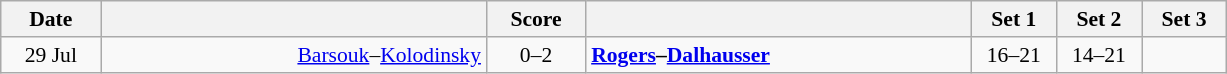<table class="wikitable" style="text-align: center; font-size:90% ">
<tr>
<th width="60">Date</th>
<th align="right" width="250"></th>
<th width="60">Score</th>
<th align="left" width="250"></th>
<th width="50">Set 1</th>
<th width="50">Set 2</th>
<th width="50">Set 3</th>
</tr>
<tr>
<td>29 Jul</td>
<td align=right><a href='#'>Barsouk</a>–<a href='#'>Kolodinsky</a> </td>
<td align=center>0–2</td>
<td align=left><strong> <a href='#'>Rogers</a>–<a href='#'>Dalhausser</a></strong></td>
<td>16–21</td>
<td>14–21</td>
<td></td>
</tr>
</table>
